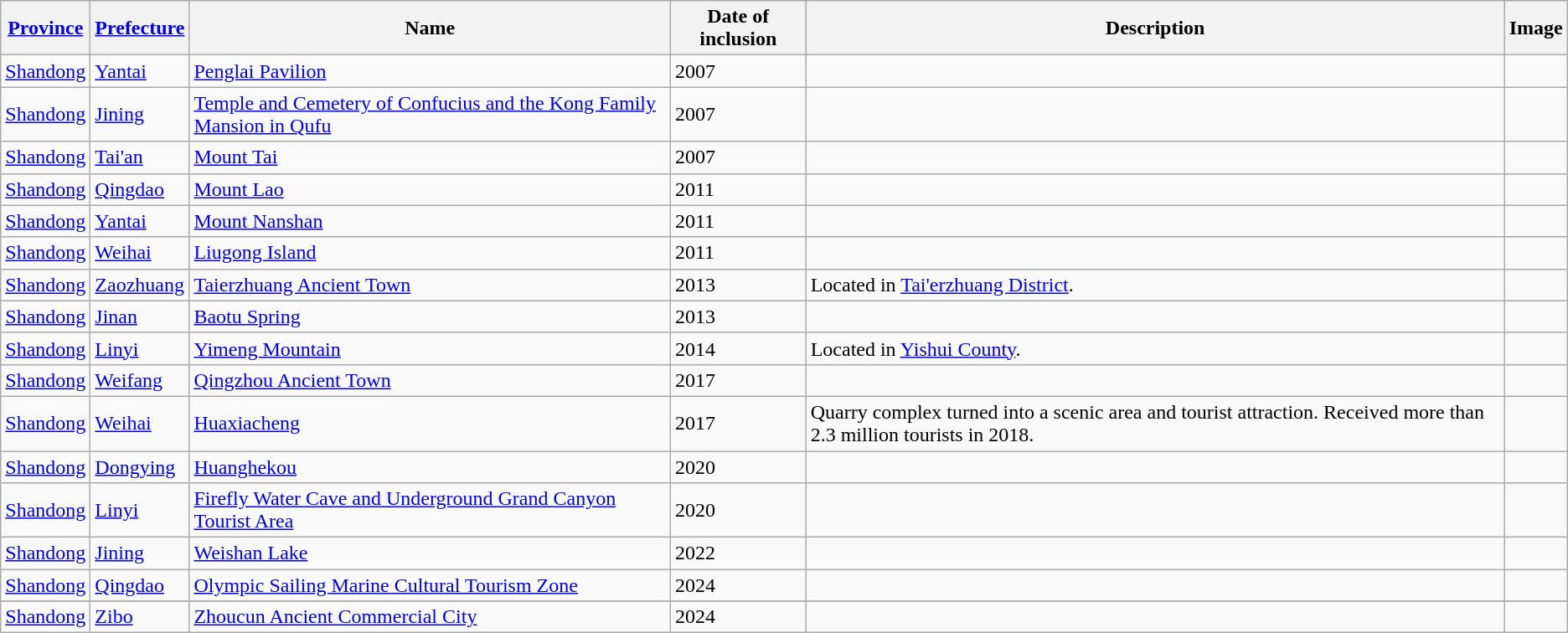<table class="wikitable sortable" style="text-align:left;">
<tr>
<th scope="col"><a href='#'>Province</a></th>
<th scope="col"><a href='#'>Prefecture</a></th>
<th scope="col">Name</th>
<th scope="col">Date of inclusion</th>
<th scope="col">Description</th>
<th scope="col">Image</th>
</tr>
<tr>
<td><a href='#'>Shandong</a></td>
<td><a href='#'>Yantai</a></td>
<td><a href='#'>Penglai Pavilion</a></td>
<td>2007</td>
<td></td>
<td></td>
</tr>
<tr>
<td><a href='#'>Shandong</a></td>
<td><a href='#'>Jining</a></td>
<td><a href='#'>Temple and Cemetery of Confucius and the Kong Family Mansion in Qufu</a></td>
<td>2007</td>
<td></td>
<td></td>
</tr>
<tr>
<td><a href='#'>Shandong</a></td>
<td><a href='#'>Tai'an</a></td>
<td><a href='#'>Mount Tai</a></td>
<td>2007</td>
<td></td>
<td></td>
</tr>
<tr>
<td><a href='#'>Shandong</a></td>
<td><a href='#'>Qingdao</a></td>
<td><a href='#'>Mount Lao</a></td>
<td>2011</td>
<td></td>
<td></td>
</tr>
<tr>
<td><a href='#'>Shandong</a></td>
<td><a href='#'>Yantai</a></td>
<td><a href='#'>Mount Nanshan</a></td>
<td>2011</td>
<td></td>
<td></td>
</tr>
<tr>
<td><a href='#'>Shandong</a></td>
<td><a href='#'>Weihai</a></td>
<td><a href='#'>Liugong Island</a></td>
<td>2011</td>
<td></td>
<td></td>
</tr>
<tr>
<td><a href='#'>Shandong</a></td>
<td><a href='#'>Zaozhuang</a></td>
<td><a href='#'>Taierzhuang Ancient Town</a></td>
<td>2013</td>
<td>Located in <a href='#'>Tai'erzhuang District</a>.</td>
<td></td>
</tr>
<tr>
<td><a href='#'>Shandong</a></td>
<td><a href='#'>Jinan</a></td>
<td><a href='#'>Baotu Spring</a></td>
<td>2013</td>
<td></td>
<td></td>
</tr>
<tr>
<td><a href='#'>Shandong</a></td>
<td><a href='#'>Linyi</a></td>
<td><a href='#'>Yimeng Mountain</a></td>
<td>2014</td>
<td>Located in <a href='#'>Yishui County</a>.</td>
<td></td>
</tr>
<tr>
<td><a href='#'>Shandong</a></td>
<td><a href='#'>Weifang</a></td>
<td><a href='#'>Qingzhou Ancient Town</a></td>
<td>2017</td>
<td></td>
<td></td>
</tr>
<tr>
<td><a href='#'>Shandong</a></td>
<td><a href='#'>Weihai</a></td>
<td><a href='#'>Huaxiacheng</a></td>
<td>2017</td>
<td>Quarry complex turned into a scenic area and tourist attraction. Received more than 2.3 million tourists in 2018.</td>
<td></td>
</tr>
<tr>
<td><a href='#'>Shandong</a></td>
<td><a href='#'>Dongying</a></td>
<td><a href='#'>Huanghekou</a></td>
<td>2020</td>
<td></td>
<td></td>
</tr>
<tr>
<td><a href='#'>Shandong</a></td>
<td><a href='#'>Linyi</a></td>
<td><a href='#'>Firefly Water Cave and Underground Grand Canyon Tourist Area</a></td>
<td>2020</td>
<td></td>
<td></td>
</tr>
<tr>
<td><a href='#'>Shandong</a></td>
<td><a href='#'>Jining</a></td>
<td><a href='#'>Weishan Lake</a></td>
<td>2022</td>
<td></td>
<td></td>
</tr>
<tr>
<td><a href='#'>Shandong</a></td>
<td><a href='#'>Qingdao</a></td>
<td><a href='#'>Olympic Sailing Marine Cultural Tourism Zone</a></td>
<td>2024</td>
<td></td>
<td></td>
</tr>
<tr>
</tr>
<tr>
<td><a href='#'>Shandong</a></td>
<td><a href='#'>Zibo</a></td>
<td><a href='#'>Zhoucun Ancient Commercial City</a></td>
<td>2024</td>
<td></td>
<td></td>
</tr>
</table>
